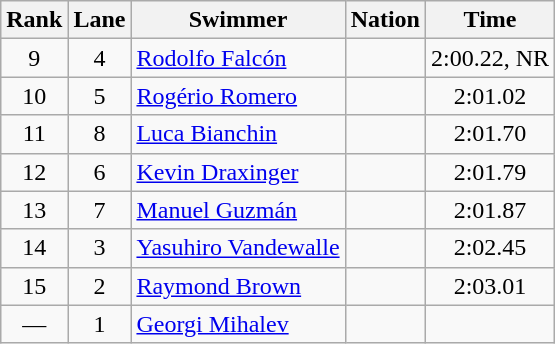<table class="wikitable sortable" style="text-align:center">
<tr>
<th>Rank</th>
<th>Lane</th>
<th>Swimmer</th>
<th>Nation</th>
<th>Time</th>
</tr>
<tr>
<td>9</td>
<td>4</td>
<td align=left><a href='#'>Rodolfo Falcón</a></td>
<td align=left></td>
<td>2:00.22, NR</td>
</tr>
<tr>
<td>10</td>
<td>5</td>
<td align=left><a href='#'>Rogério Romero</a></td>
<td align=left></td>
<td>2:01.02</td>
</tr>
<tr>
<td>11</td>
<td>8</td>
<td align=left><a href='#'>Luca Bianchin</a></td>
<td align=left></td>
<td>2:01.70</td>
</tr>
<tr>
<td>12</td>
<td>6</td>
<td align=left><a href='#'>Kevin Draxinger</a></td>
<td align=left></td>
<td>2:01.79</td>
</tr>
<tr>
<td>13</td>
<td>7</td>
<td align=left><a href='#'>Manuel Guzmán</a></td>
<td align=left></td>
<td>2:01.87</td>
</tr>
<tr>
<td>14</td>
<td>3</td>
<td align=left><a href='#'>Yasuhiro Vandewalle</a></td>
<td align=left></td>
<td>2:02.45</td>
</tr>
<tr>
<td>15</td>
<td>2</td>
<td align=left><a href='#'>Raymond Brown</a></td>
<td align=left></td>
<td>2:03.01</td>
</tr>
<tr>
<td data-sort-value=16>—</td>
<td>1</td>
<td align=left><a href='#'>Georgi Mihalev</a></td>
<td align=left></td>
<td data-sort-value=9:99.99></td>
</tr>
</table>
